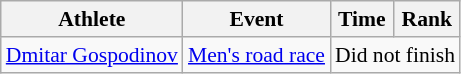<table class=wikitable style="font-size:90%">
<tr>
<th>Athlete</th>
<th>Event</th>
<th>Time</th>
<th>Rank</th>
</tr>
<tr align=center>
<td align=left><a href='#'>Dmitar Gospodinov</a></td>
<td align=left><a href='#'>Men's road race</a></td>
<td colspan=2>Did not finish</td>
</tr>
</table>
